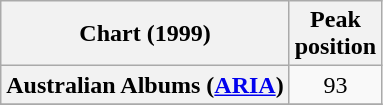<table class="wikitable sortable plainrowheaders" style="text-align:center">
<tr>
<th>Chart (1999)</th>
<th>Peak<br>position</th>
</tr>
<tr>
<th scope="row">Australian Albums (<a href='#'>ARIA</a>)</th>
<td>93</td>
</tr>
<tr>
</tr>
</table>
